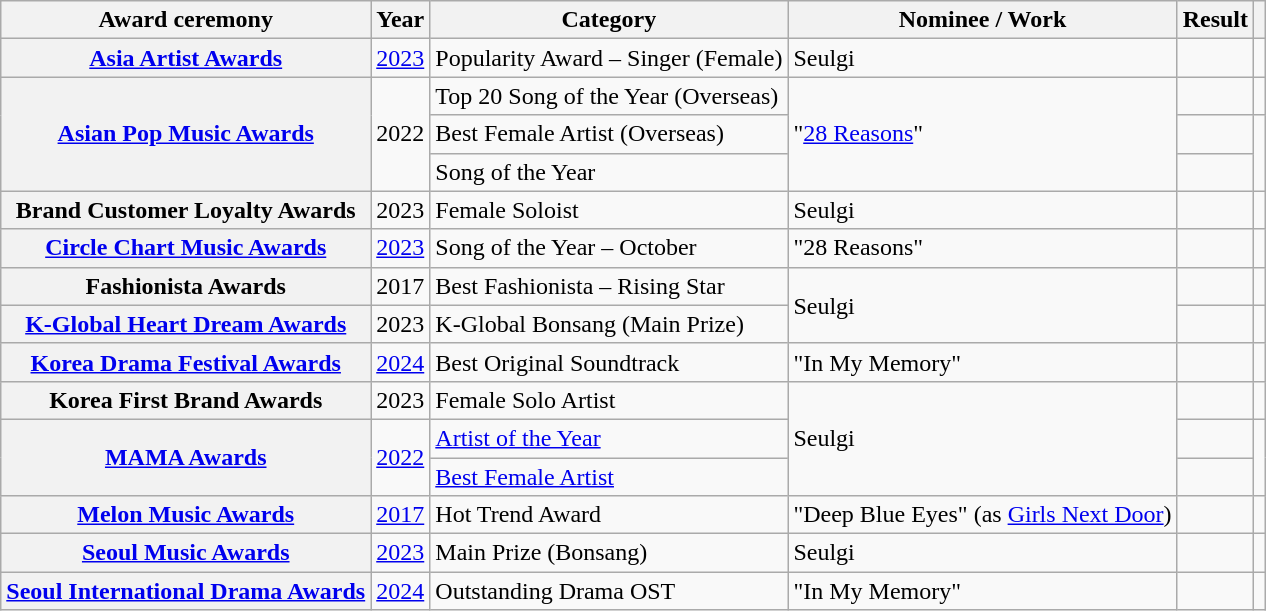<table class="wikitable plainrowheaders sortable">
<tr>
<th scope="col">Award ceremony</th>
<th scope="col">Year</th>
<th scope="col">Category</th>
<th scope="col">Nominee / Work</th>
<th scope="col">Result</th>
<th scope="col" class="unsortable"></th>
</tr>
<tr>
<th scope="row"><a href='#'>Asia Artist Awards</a></th>
<td style="text-align:center"><a href='#'>2023</a></td>
<td>Popularity Award – Singer (Female)</td>
<td>Seulgi</td>
<td></td>
<td style="text-align:center"></td>
</tr>
<tr>
<th scope="row" rowspan="3"><a href='#'>Asian Pop Music Awards</a></th>
<td rowspan="3" style="text-align:center">2022</td>
<td>Top 20 Song of the Year (Overseas)</td>
<td rowspan="3">"<a href='#'>28 Reasons</a>"</td>
<td></td>
<td style="text-align:center"></td>
</tr>
<tr>
<td>Best Female Artist (Overseas)</td>
<td></td>
<td rowspan="2" style="text-align:center"></td>
</tr>
<tr>
<td>Song of the Year</td>
<td></td>
</tr>
<tr>
<th scope="row">Brand Customer Loyalty Awards</th>
<td style="text-align:center">2023</td>
<td>Female Soloist</td>
<td>Seulgi</td>
<td></td>
<td style="text-align:center"></td>
</tr>
<tr>
<th scope="row"><a href='#'>Circle Chart Music Awards</a></th>
<td style="text-align:center"><a href='#'>2023</a></td>
<td>Song of the Year – October</td>
<td>"28 Reasons"</td>
<td></td>
<td style="text-align:center"></td>
</tr>
<tr>
<th scope="row">Fashionista Awards</th>
<td style="text-align:center">2017</td>
<td>Best Fashionista – Rising Star</td>
<td rowspan="2">Seulgi</td>
<td></td>
<td style="text-align:center"></td>
</tr>
<tr>
<th scope="row"><a href='#'>K-Global Heart Dream Awards</a></th>
<td style="text-align:center">2023</td>
<td>K-Global Bonsang (Main Prize)</td>
<td></td>
<td style="text-align:center"></td>
</tr>
<tr>
<th scope="row"><a href='#'>Korea Drama Festival Awards</a></th>
<td style="text-align:center"><a href='#'> 2024</a></td>
<td>Best Original Soundtrack</td>
<td>"In My Memory"</td>
<td></td>
<td style="text-align:center"></td>
</tr>
<tr>
<th scope="row">Korea First Brand Awards</th>
<td style="text-align:center">2023</td>
<td>Female Solo Artist</td>
<td rowspan="3">Seulgi</td>
<td></td>
<td style="text-align:center"></td>
</tr>
<tr>
<th scope="row" rowspan="2"><a href='#'>MAMA Awards</a></th>
<td rowspan="2" style="text-align:center"><a href='#'>2022</a></td>
<td><a href='#'>Artist of the Year</a></td>
<td></td>
<td rowspan="2" style="text-align:center"></td>
</tr>
<tr>
<td><a href='#'>Best Female Artist</a></td>
<td></td>
</tr>
<tr>
<th scope="row"><a href='#'>Melon Music Awards</a></th>
<td style="text-align:center"><a href='#'>2017</a></td>
<td>Hot Trend Award</td>
<td>"Deep Blue Eyes" (as <a href='#'>Girls Next Door</a>)</td>
<td></td>
<td style="text-align:center"></td>
</tr>
<tr>
<th scope="row"><a href='#'>Seoul Music Awards</a></th>
<td style="text-align:center"><a href='#'>2023</a></td>
<td>Main Prize (Bonsang)</td>
<td>Seulgi</td>
<td></td>
<td style="text-align:center"></td>
</tr>
<tr>
<th scope="row"><a href='#'>Seoul International Drama Awards</a></th>
<td style="text-align:center"><a href='#'>2024</a></td>
<td>Outstanding Drama OST</td>
<td>"In My Memory"</td>
<td></td>
<td style="text-align:center"></td>
</tr>
</table>
